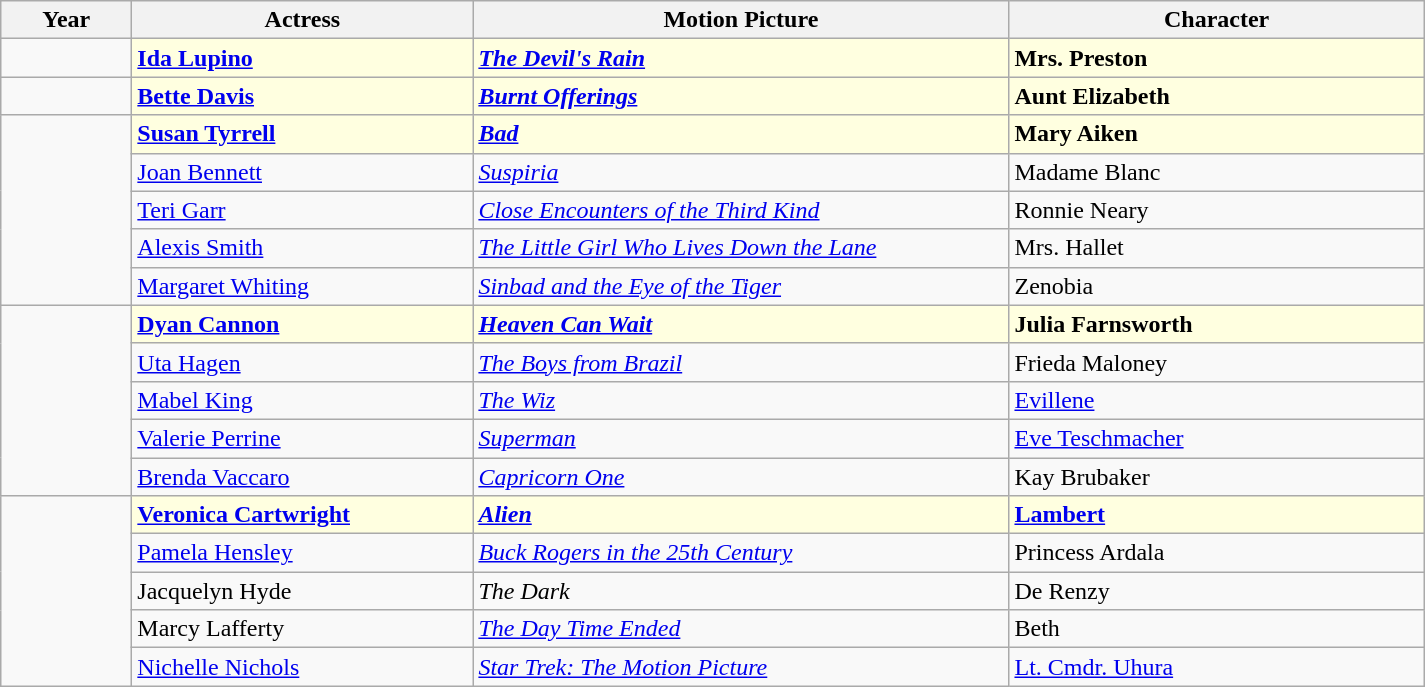<table class="wikitable" width="950px" border="1" cellpadding="5" cellspacing="0" align="centre">
<tr>
<th width="80px">Year</th>
<th width="220px">Actress</th>
<th width="350px">Motion Picture</th>
<th>Character</th>
</tr>
<tr>
<td rowspan=1></td>
<td style="background:lightyellow"><strong><a href='#'>Ida Lupino</a></strong></td>
<td style="background:lightyellow"><strong><em><a href='#'>The Devil's Rain</a></em></strong></td>
<td style="background:lightyellow"><strong>Mrs. Preston</strong></td>
</tr>
<tr>
<td rowspan=1></td>
<td style="background:lightyellow"><strong><a href='#'>Bette Davis</a></strong></td>
<td style="background:lightyellow"><strong><em><a href='#'>Burnt Offerings</a></em></strong></td>
<td style="background:lightyellow"><strong>Aunt Elizabeth</strong></td>
</tr>
<tr>
<td rowspan=5></td>
<td style="background:lightyellow"><strong><a href='#'>Susan Tyrrell</a></strong></td>
<td style="background:lightyellow"><strong><em><a href='#'>Bad</a></em></strong></td>
<td style="background:lightyellow"><strong>Mary Aiken</strong></td>
</tr>
<tr>
<td><a href='#'>Joan Bennett</a></td>
<td><em><a href='#'>Suspiria</a></em></td>
<td>Madame Blanc</td>
</tr>
<tr>
<td><a href='#'>Teri Garr</a></td>
<td><em><a href='#'>Close Encounters of the Third Kind</a></em></td>
<td>Ronnie Neary</td>
</tr>
<tr>
<td><a href='#'>Alexis Smith</a></td>
<td><em><a href='#'>The Little Girl Who Lives Down the Lane</a></em></td>
<td>Mrs. Hallet</td>
</tr>
<tr>
<td><a href='#'>Margaret Whiting</a></td>
<td><em><a href='#'>Sinbad and the Eye of the Tiger</a></em></td>
<td>Zenobia</td>
</tr>
<tr>
<td rowspan=5></td>
<td style="background:lightyellow"><strong><a href='#'>Dyan Cannon</a> </strong></td>
<td style="background:lightyellow"><strong><em><a href='#'>Heaven Can Wait</a></em></strong></td>
<td style="background:lightyellow"><strong>Julia Farnsworth</strong></td>
</tr>
<tr>
<td><a href='#'>Uta Hagen</a></td>
<td><em><a href='#'>The Boys from Brazil</a></em></td>
<td>Frieda Maloney</td>
</tr>
<tr>
<td><a href='#'>Mabel King</a></td>
<td><em><a href='#'>The Wiz</a></em></td>
<td><a href='#'>Evillene</a></td>
</tr>
<tr>
<td><a href='#'>Valerie Perrine</a></td>
<td><em><a href='#'>Superman</a></em></td>
<td><a href='#'>Eve Teschmacher</a></td>
</tr>
<tr>
<td><a href='#'>Brenda Vaccaro</a></td>
<td><em><a href='#'>Capricorn One</a></em></td>
<td>Kay Brubaker</td>
</tr>
<tr>
<td rowspan=5></td>
<td style="background:lightyellow"><strong><a href='#'>Veronica Cartwright</a></strong></td>
<td style="background:lightyellow"><strong><em><a href='#'>Alien</a></em></strong></td>
<td style="background:lightyellow"><strong><a href='#'>Lambert</a></strong></td>
</tr>
<tr>
<td><a href='#'>Pamela Hensley</a></td>
<td><em><a href='#'>Buck Rogers in the 25th Century</a></em></td>
<td>Princess Ardala</td>
</tr>
<tr>
<td>Jacquelyn Hyde</td>
<td><em>The Dark</em></td>
<td>De Renzy</td>
</tr>
<tr>
<td>Marcy Lafferty</td>
<td><em><a href='#'>The Day Time Ended</a></em></td>
<td>Beth</td>
</tr>
<tr>
<td><a href='#'>Nichelle Nichols</a></td>
<td><em><a href='#'>Star Trek: The Motion Picture</a></em></td>
<td><a href='#'>Lt. Cmdr. Uhura</a></td>
</tr>
</table>
